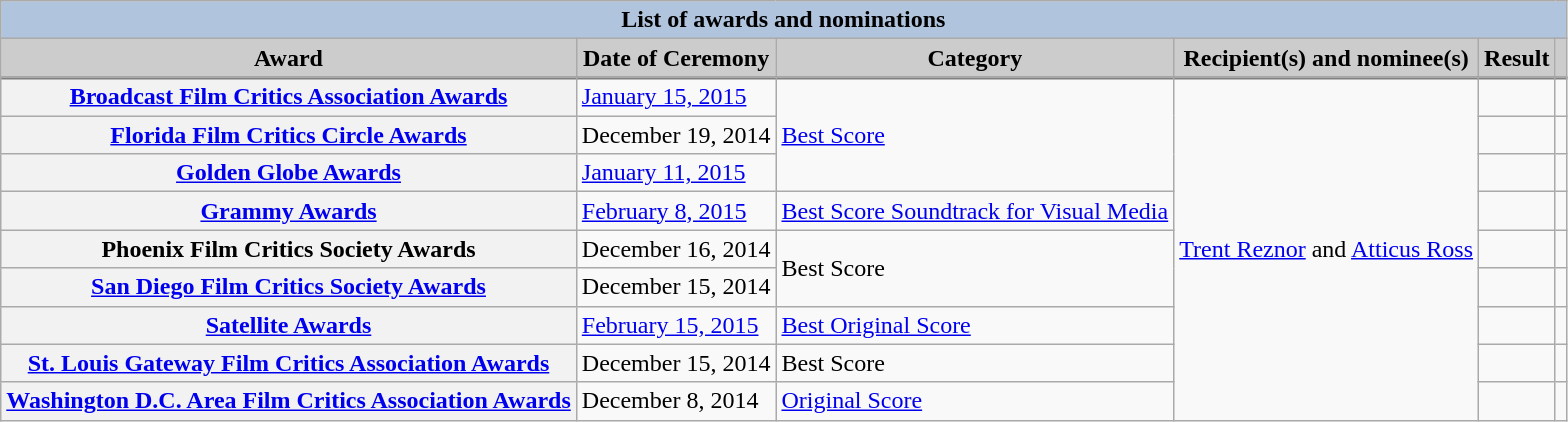<table class="wikitable plainrowheaders">
<tr style="text-align:center;">
<th colspan=6 style="background:#B0C4DE;">List of awards and nominations</th>
</tr>
<tr style="text-align:center;">
<th style="background:#ccc;">Award</th>
<th style="background:#ccc;">Date of Ceremony</th>
<th style="background:#ccc;">Category</th>
<th style="background:#ccc;">Recipient(s) and nominee(s)</th>
<th style="background:#ccc;">Result</th>
<th style="background:#ccc;" class="unsortable"></th>
</tr>
<tr style="border-top:2px solid gray;">
</tr>
<tr>
<th scope="row"><a href='#'>Broadcast Film Critics Association Awards</a></th>
<td><a href='#'>January 15, 2015</a></td>
<td rowspan="3"><a href='#'>Best Score</a></td>
<td rowspan="9"><a href='#'>Trent Reznor</a> and <a href='#'>Atticus Ross</a></td>
<td></td>
<td style="text-align:center;" rowspan=1></td>
</tr>
<tr>
<th scope="row"><a href='#'>Florida Film Critics Circle Awards</a></th>
<td>December 19, 2014</td>
<td></td>
<td style="text-align:center;" rowspan=1></td>
</tr>
<tr>
<th scope="row"><a href='#'>Golden Globe Awards</a></th>
<td><a href='#'>January 11, 2015</a></td>
<td></td>
<td style="text-align:center;" rowspan=1></td>
</tr>
<tr>
<th scope="row"><a href='#'>Grammy Awards</a></th>
<td><a href='#'>February 8, 2015</a></td>
<td><a href='#'>Best Score Soundtrack for Visual Media</a></td>
<td></td>
<td style="text-align:center;" rowspan=1></td>
</tr>
<tr>
<th scope="row">Phoenix Film Critics Society Awards</th>
<td>December 16, 2014</td>
<td rowspan="2">Best Score</td>
<td></td>
<td style="text-align:center;" rowspan=1></td>
</tr>
<tr>
<th scope="row"><a href='#'>San Diego Film Critics Society Awards</a></th>
<td>December 15, 2014</td>
<td></td>
<td style="text-align:center;" rowspan=1></td>
</tr>
<tr>
<th scope="row"><a href='#'>Satellite Awards</a></th>
<td><a href='#'>February 15, 2015</a></td>
<td><a href='#'>Best Original Score</a></td>
<td></td>
<td style="text-align:center;" rowspan=1></td>
</tr>
<tr>
<th scope="row"><a href='#'>St. Louis Gateway Film Critics Association Awards</a></th>
<td>December 15, 2014</td>
<td>Best Score</td>
<td></td>
<td style="text-align:center;" rowspan=1></td>
</tr>
<tr>
<th scope="row"><a href='#'>Washington D.C. Area Film Critics Association Awards</a></th>
<td>December 8, 2014</td>
<td><a href='#'>Original Score</a></td>
<td></td>
<td style="text-align:center;" rowspan=2><br></td>
</tr>
</table>
